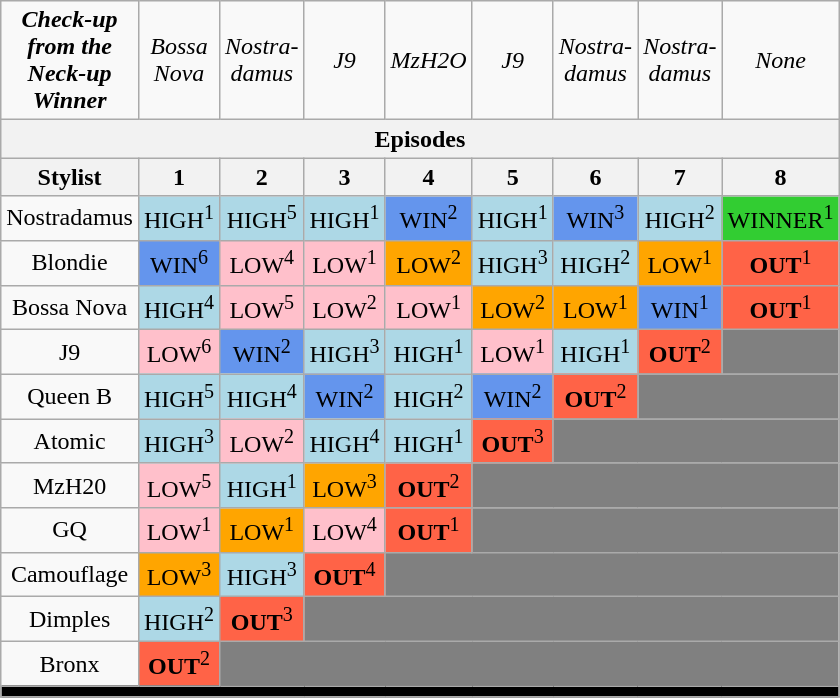<table class="wikitable" style="text-align:center">
<tr>
<td><strong><em>Check-up<strong><br> </strong>from the<strong><br></strong>Neck-up<strong><br></strong>Winner</em></strong></td>
<td><em>Bossa</em><br><em>Nova</em></td>
<td><em>Nostra-</em><br><em>damus</em></td>
<td><em>J9</em></td>
<td><em>MzH2O</em></td>
<td><em>J9</em></td>
<td><em>Nostra-</em><br><em>damus</em></td>
<td><em>Nostra-</em><br><em>damus</em></td>
<td><em>None</em></td>
</tr>
<tr>
<th colspan=9>Episodes</th>
</tr>
<tr>
<th>Stylist</th>
<th>1</th>
<th>2</th>
<th>3</th>
<th>4</th>
<th>5</th>
<th>6</th>
<th>7</th>
<th>8</th>
</tr>
<tr>
<td>Nostradamus</td>
<td bgcolor="lightblue">HIGH<sup>1</sup></td>
<td bgcolor="lightblue">HIGH<sup>5</sup></td>
<td bgcolor="lightblue">HIGH<sup>1</sup></td>
<td bgcolor="cornflowerblue">WIN<sup>2</sup></td>
<td bgcolor="lightblue">HIGH<sup>1</sup></td>
<td bgcolor="cornflowerblue">WIN<sup>3</sup></td>
<td bgcolor="lightblue">HIGH<sup>2</sup></td>
<td bgcolor="limegreen">WINNER<sup>1</sup></td>
</tr>
<tr>
<td>Blondie</td>
<td bgcolor="cornflowerblue">WIN<sup>6</sup></td>
<td bgcolor="pink">LOW<sup>4</sup></td>
<td bgcolor="pink">LOW<sup>1</sup></td>
<td bgcolor="orange">LOW<sup>2</sup></td>
<td bgcolor="lightblue">HIGH<sup>3</sup></td>
<td bgcolor="lightblue">HIGH<sup>2</sup></td>
<td bgcolor="orange">LOW<sup>1</sup></td>
<td bgcolor="tomato"><strong>OUT</strong><sup>1</sup></td>
</tr>
<tr>
<td>Bossa Nova</td>
<td bgcolor="lightblue">HIGH<sup>4</sup></td>
<td bgcolor="pink">LOW<sup>5</sup></td>
<td bgcolor="pink">LOW<sup>2</sup></td>
<td bgcolor="pink">LOW<sup>1</sup></td>
<td bgcolor="orange">LOW<sup>2</sup></td>
<td bgcolor="orange">LOW<sup>1</sup></td>
<td bgcolor="cornflowerblue">WIN<sup>1</sup></td>
<td bgcolor="tomato"><strong>OUT</strong><sup>1</sup></td>
</tr>
<tr>
<td>J9</td>
<td bgcolor="pink">LOW<sup>6</sup></td>
<td bgcolor="cornflowerblue">WIN<sup>2</sup></td>
<td bgcolor="lightblue">HIGH<sup>3</sup></td>
<td bgcolor="lightblue">HIGH<sup>1</sup></td>
<td bgcolor="pink">LOW<sup>1</sup></td>
<td bgcolor="lightblue">HIGH<sup>1</sup></td>
<td bgcolor="tomato"><strong>OUT</strong><sup>2</sup></td>
<td bgcolor="gray" colspan=1></td>
</tr>
<tr>
<td>Queen B</td>
<td bgcolor="lightblue">HIGH<sup>5</sup></td>
<td bgcolor="lightblue">HIGH<sup>4</sup></td>
<td bgcolor="cornflowerblue">WIN<sup>2</sup></td>
<td bgcolor="lightblue">HIGH<sup>2</sup></td>
<td bgcolor="cornflowerblue">WIN<sup>2</sup></td>
<td bgcolor="tomato"><strong>OUT</strong><sup>2</sup></td>
<td bgcolor="gray" colspan=2></td>
</tr>
<tr>
<td>Atomic</td>
<td bgcolor="lightblue">HIGH<sup>3</sup></td>
<td bgcolor="pink">LOW<sup>2</sup></td>
<td bgcolor="lightblue">HIGH<sup>4</sup></td>
<td bgcolor="lightblue">HIGH<sup>1</sup></td>
<td bgcolor="tomato"><strong>OUT</strong><sup>3</sup></td>
<td bgcolor="gray" colspan=3></td>
</tr>
<tr>
<td>MzH20</td>
<td bgcolor="pink">LOW<sup>5</sup></td>
<td bgcolor="lightblue">HIGH<sup>1</sup></td>
<td bgcolor="orange">LOW<sup>3</sup></td>
<td bgcolor="tomato"><strong>OUT</strong><sup>2</sup></td>
<td bgcolor="gray" colspan=4></td>
</tr>
<tr>
<td>GQ</td>
<td bgcolor="pink">LOW<sup>1</sup></td>
<td bgcolor="orange">LOW<sup>1</sup></td>
<td bgcolor="pink">LOW<sup>4</sup></td>
<td bgcolor="tomato"><strong>OUT</strong><sup>1</sup></td>
<td bgcolor="gray" colspan=4></td>
</tr>
<tr>
<td>Camouflage</td>
<td bgcolor="orange">LOW<sup>3</sup></td>
<td bgcolor="lightblue">HIGH<sup>3</sup></td>
<td bgcolor="tomato"><strong>OUT</strong><sup>4</sup></td>
<td bgcolor="gray" colspan=5></td>
</tr>
<tr>
<td>Dimples</td>
<td bgcolor="lightblue">HIGH<sup>2</sup></td>
<td bgcolor="tomato"><strong>OUT</strong><sup>3</sup></td>
<td bgcolor="gray" colspan=6></td>
</tr>
<tr>
<td>Bronx</td>
<td bgcolor="tomato"><strong>OUT</strong><sup>2</sup></td>
<td bgcolor="gray" colspan=7></td>
</tr>
<tr>
<td colspan=10 bgcolor="black"></td>
</tr>
<tr>
</tr>
</table>
